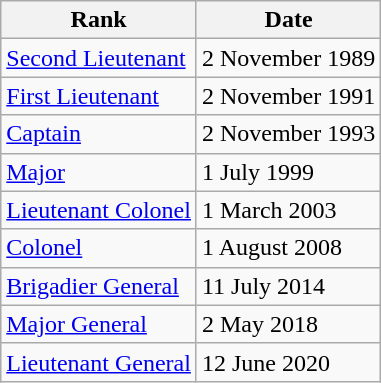<table class="wikitable">
<tr>
<th>Rank</th>
<th>Date</th>
</tr>
<tr>
<td> <a href='#'>Second Lieutenant</a></td>
<td>2 November 1989</td>
</tr>
<tr>
<td> <a href='#'>First Lieutenant</a></td>
<td>2 November 1991</td>
</tr>
<tr>
<td> <a href='#'>Captain</a></td>
<td>2 November 1993</td>
</tr>
<tr>
<td> <a href='#'>Major</a></td>
<td>1 July 1999</td>
</tr>
<tr>
<td> <a href='#'>Lieutenant Colonel</a></td>
<td>1 March 2003</td>
</tr>
<tr>
<td> <a href='#'>Colonel</a></td>
<td>1 August 2008</td>
</tr>
<tr>
<td> <a href='#'>Brigadier General</a></td>
<td>11 July 2014</td>
</tr>
<tr>
<td> <a href='#'>Major General</a></td>
<td>2 May 2018</td>
</tr>
<tr>
<td> <a href='#'>Lieutenant General</a></td>
<td>12 June 2020</td>
</tr>
</table>
